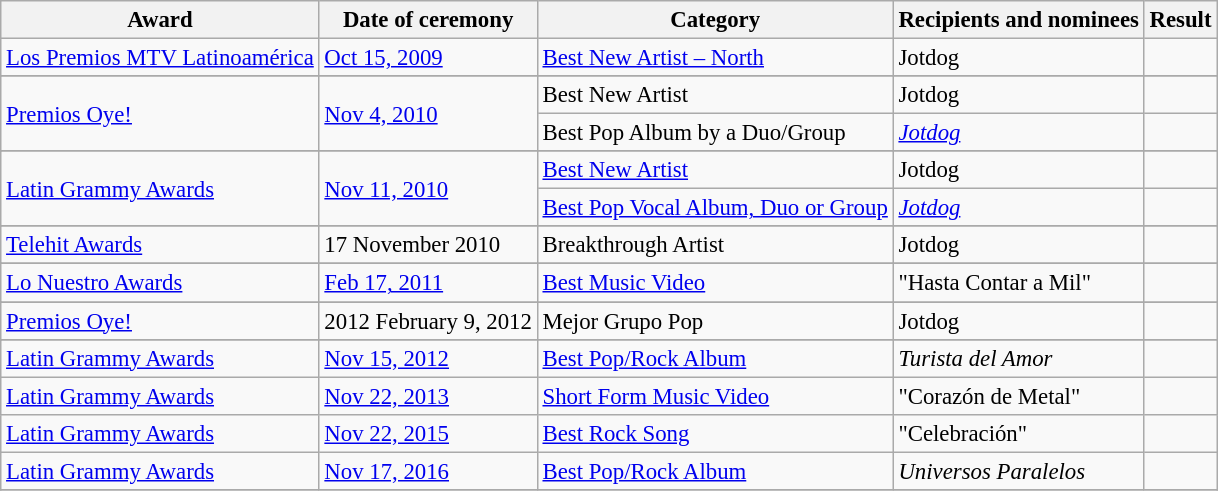<table class="wikitable" style="font-size: 95%;">
<tr>
<th>Award</th>
<th>Date of ceremony</th>
<th>Category</th>
<th>Recipients and nominees</th>
<th>Result</th>
</tr>
<tr>
<td><a href='#'>Los Premios MTV Latinoamérica</a></td>
<td><a href='#'>Oct 15, 2009</a></td>
<td><a href='#'>Best New Artist – North</a></td>
<td>Jotdog</td>
<td></td>
</tr>
<tr>
</tr>
<tr>
<td rowspan="2"><a href='#'>Premios Oye!</a></td>
<td rowspan="2"><a href='#'>Nov 4, 2010</a></td>
<td>Best New Artist</td>
<td>Jotdog</td>
<td></td>
</tr>
<tr>
<td>Best Pop Album by a Duo/Group</td>
<td><em><a href='#'>Jotdog</a></em></td>
<td></td>
</tr>
<tr>
</tr>
<tr>
<td rowspan="2"><a href='#'>Latin Grammy Awards</a></td>
<td rowspan="2"><a href='#'>Nov 11, 2010</a></td>
<td><a href='#'>Best New Artist</a></td>
<td>Jotdog</td>
<td></td>
</tr>
<tr>
<td><a href='#'>Best Pop Vocal Album, Duo or Group</a></td>
<td><em><a href='#'>Jotdog</a></em></td>
<td></td>
</tr>
<tr>
</tr>
<tr>
<td><a href='#'>Telehit Awards</a></td>
<td>17 November 2010</td>
<td>Breakthrough Artist</td>
<td>Jotdog</td>
<td></td>
</tr>
<tr>
</tr>
<tr>
<td><a href='#'>Lo Nuestro Awards</a></td>
<td><a href='#'>Feb 17, 2011</a></td>
<td><a href='#'>Best Music Video</a></td>
<td>"Hasta Contar a Mil"</td>
<td></td>
</tr>
<tr>
</tr>
<tr>
<td><a href='#'>Premios Oye!</a></td>
<td>2012 February 9, 2012</td>
<td>Mejor Grupo Pop</td>
<td>Jotdog</td>
<td></td>
</tr>
<tr>
</tr>
<tr>
<td><a href='#'>Latin Grammy Awards</a></td>
<td><a href='#'>Nov 15, 2012</a></td>
<td><a href='#'>Best Pop/Rock Album</a></td>
<td><em>Turista del Amor</em></td>
<td></td>
</tr>
<tr>
<td><a href='#'>Latin Grammy Awards</a></td>
<td><a href='#'>Nov 22, 2013</a></td>
<td><a href='#'>Short Form Music Video</a></td>
<td>"Corazón de Metal"</td>
<td></td>
</tr>
<tr>
<td><a href='#'>Latin Grammy Awards</a></td>
<td><a href='#'>Nov 22, 2015</a></td>
<td><a href='#'>Best Rock Song</a></td>
<td>"Celebración"</td>
<td></td>
</tr>
<tr>
<td><a href='#'>Latin Grammy Awards</a></td>
<td><a href='#'>Nov 17, 2016</a></td>
<td><a href='#'>Best Pop/Rock Album</a></td>
<td><em>Universos Paralelos</em></td>
<td></td>
</tr>
<tr>
</tr>
</table>
